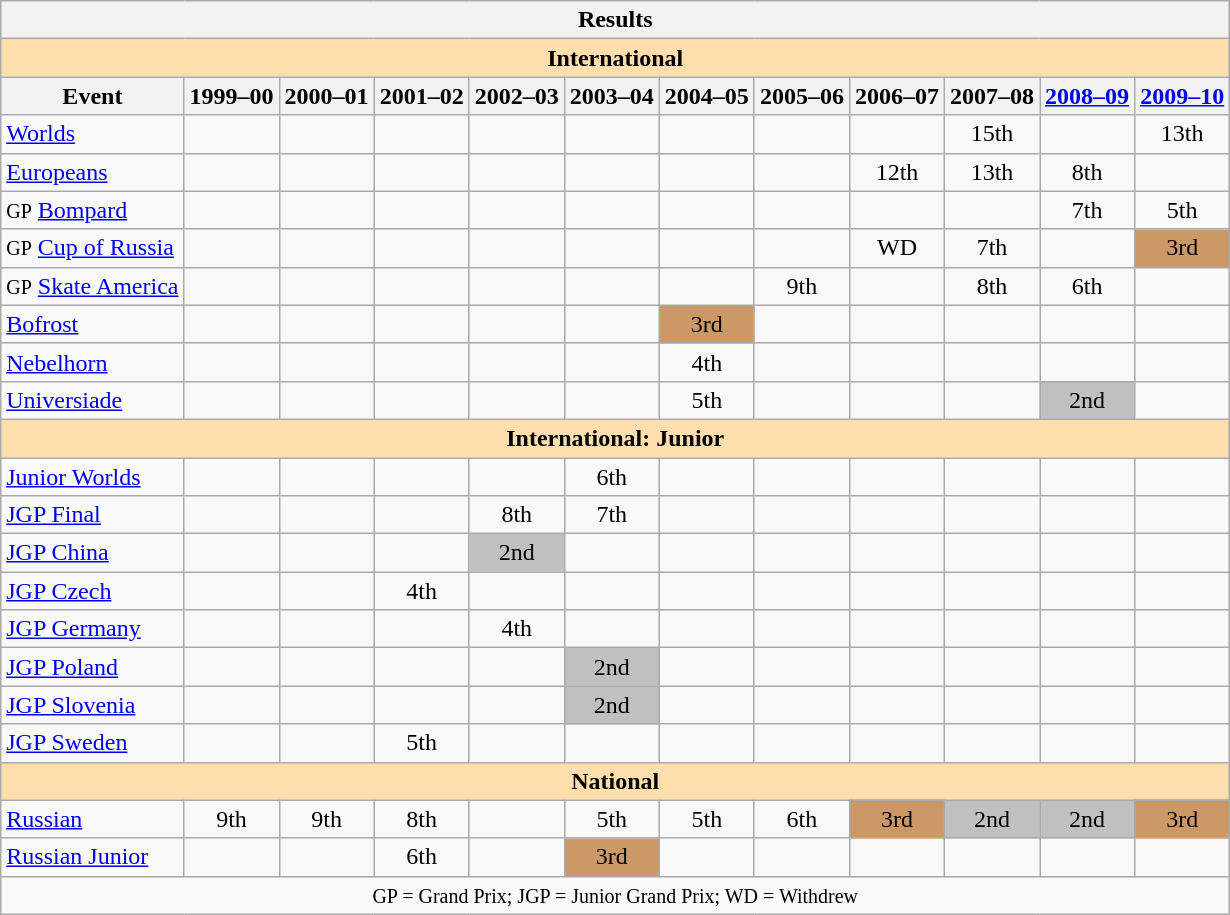<table class="wikitable" style="text-align:center">
<tr>
<th colspan=12 align=center><strong>Results</strong></th>
</tr>
<tr>
<th style="background-color: #ffdead; " colspan=12 align=center><strong>International</strong></th>
</tr>
<tr>
<th>Event</th>
<th>1999–00</th>
<th>2000–01</th>
<th>2001–02</th>
<th>2002–03</th>
<th>2003–04</th>
<th>2004–05</th>
<th>2005–06</th>
<th>2006–07</th>
<th>2007–08</th>
<th><a href='#'>2008–09</a></th>
<th><a href='#'>2009–10</a></th>
</tr>
<tr>
<td align=left><a href='#'>Worlds</a></td>
<td></td>
<td></td>
<td></td>
<td></td>
<td></td>
<td></td>
<td></td>
<td></td>
<td>15th</td>
<td></td>
<td>13th</td>
</tr>
<tr>
<td align=left><a href='#'>Europeans</a></td>
<td></td>
<td></td>
<td></td>
<td></td>
<td></td>
<td></td>
<td></td>
<td>12th</td>
<td>13th</td>
<td>8th</td>
<td></td>
</tr>
<tr>
<td align=left><small>GP</small> <a href='#'>Bompard</a></td>
<td></td>
<td></td>
<td></td>
<td></td>
<td></td>
<td></td>
<td></td>
<td></td>
<td></td>
<td>7th</td>
<td>5th</td>
</tr>
<tr>
<td align=left><small>GP</small> <a href='#'>Cup of Russia</a></td>
<td></td>
<td></td>
<td></td>
<td></td>
<td></td>
<td></td>
<td></td>
<td>WD</td>
<td>7th</td>
<td></td>
<td bgcolor=cc9966>3rd</td>
</tr>
<tr>
<td align=left><small>GP</small> <a href='#'>Skate America</a></td>
<td></td>
<td></td>
<td></td>
<td></td>
<td></td>
<td></td>
<td>9th</td>
<td></td>
<td>8th</td>
<td>6th</td>
<td></td>
</tr>
<tr>
<td align=left><a href='#'>Bofrost</a></td>
<td></td>
<td></td>
<td></td>
<td></td>
<td></td>
<td bgcolor=cc9966>3rd</td>
<td></td>
<td></td>
<td></td>
<td></td>
<td></td>
</tr>
<tr>
<td align=left><a href='#'>Nebelhorn</a></td>
<td></td>
<td></td>
<td></td>
<td></td>
<td></td>
<td>4th</td>
<td></td>
<td></td>
<td></td>
<td></td>
<td></td>
</tr>
<tr>
<td align=left><a href='#'>Universiade</a></td>
<td></td>
<td></td>
<td></td>
<td></td>
<td></td>
<td>5th</td>
<td></td>
<td></td>
<td></td>
<td bgcolor=silver>2nd</td>
<td></td>
</tr>
<tr>
<th style="background-color: #ffdead; " colspan=12 align=center><strong>International: Junior</strong></th>
</tr>
<tr>
<td align=left><a href='#'>Junior Worlds</a></td>
<td></td>
<td></td>
<td></td>
<td></td>
<td>6th</td>
<td></td>
<td></td>
<td></td>
<td></td>
<td></td>
<td></td>
</tr>
<tr>
<td align=left><a href='#'>JGP Final</a></td>
<td></td>
<td></td>
<td></td>
<td>8th</td>
<td>7th</td>
<td></td>
<td></td>
<td></td>
<td></td>
<td></td>
<td></td>
</tr>
<tr>
<td align=left><a href='#'>JGP China</a></td>
<td></td>
<td></td>
<td></td>
<td bgcolor=silver>2nd</td>
<td></td>
<td></td>
<td></td>
<td></td>
<td></td>
<td></td>
<td></td>
</tr>
<tr>
<td align=left><a href='#'>JGP Czech</a></td>
<td></td>
<td></td>
<td>4th</td>
<td></td>
<td></td>
<td></td>
<td></td>
<td></td>
<td></td>
<td></td>
<td></td>
</tr>
<tr>
<td align=left><a href='#'>JGP Germany</a></td>
<td></td>
<td></td>
<td></td>
<td>4th</td>
<td></td>
<td></td>
<td></td>
<td></td>
<td></td>
<td></td>
<td></td>
</tr>
<tr>
<td align=left><a href='#'>JGP Poland</a></td>
<td></td>
<td></td>
<td></td>
<td></td>
<td bgcolor=silver>2nd</td>
<td></td>
<td></td>
<td></td>
<td></td>
<td></td>
<td></td>
</tr>
<tr>
<td align=left><a href='#'>JGP Slovenia</a></td>
<td></td>
<td></td>
<td></td>
<td></td>
<td bgcolor=silver>2nd</td>
<td></td>
<td></td>
<td></td>
<td></td>
<td></td>
<td></td>
</tr>
<tr>
<td align=left><a href='#'>JGP Sweden</a></td>
<td></td>
<td></td>
<td>5th</td>
<td></td>
<td></td>
<td></td>
<td></td>
<td></td>
<td></td>
<td></td>
<td></td>
</tr>
<tr>
<th style="background-color: #ffdead; " colspan=12 align=center><strong>National</strong></th>
</tr>
<tr>
<td align=left><a href='#'>Russian</a></td>
<td>9th</td>
<td>9th</td>
<td>8th</td>
<td></td>
<td>5th</td>
<td>5th</td>
<td>6th</td>
<td bgcolor=cc9966>3rd</td>
<td bgcolor=silver>2nd</td>
<td bgcolor=silver>2nd</td>
<td bgcolor=cc9966>3rd</td>
</tr>
<tr>
<td align=left><a href='#'>Russian Junior</a></td>
<td></td>
<td></td>
<td>6th</td>
<td></td>
<td bgcolor=cc9966>3rd</td>
<td></td>
<td></td>
<td></td>
<td></td>
<td></td>
<td></td>
</tr>
<tr>
<td colspan=12 align=center><small> GP = Grand Prix; JGP = Junior Grand Prix; WD = Withdrew </small></td>
</tr>
</table>
